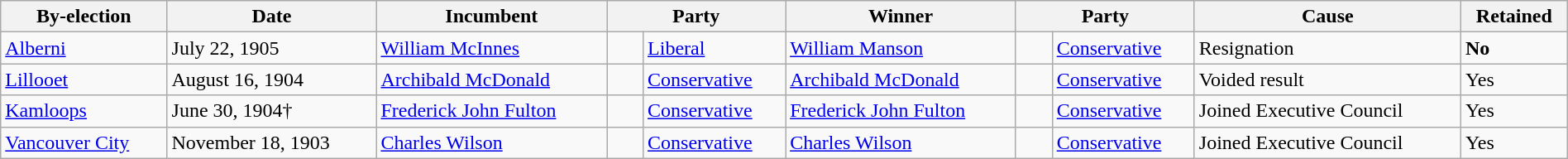<table class=wikitable style="width:100%">
<tr>
<th>By-election</th>
<th>Date</th>
<th>Incumbent</th>
<th colspan=2>Party</th>
<th>Winner</th>
<th colspan=2>Party</th>
<th>Cause</th>
<th>Retained</th>
</tr>
<tr>
<td><a href='#'>Alberni</a></td>
<td>July 22, 1905</td>
<td><a href='#'>William McInnes</a></td>
<td>    </td>
<td><a href='#'>Liberal</a></td>
<td><a href='#'>William Manson</a></td>
<td>    </td>
<td><a href='#'>Conservative</a></td>
<td>Resignation</td>
<td><strong>No</strong></td>
</tr>
<tr>
<td><a href='#'>Lillooet</a></td>
<td>August 16, 1904</td>
<td><a href='#'>Archibald McDonald</a></td>
<td>    </td>
<td><a href='#'>Conservative</a></td>
<td><a href='#'>Archibald McDonald</a></td>
<td>    </td>
<td><a href='#'>Conservative</a></td>
<td>Voided result</td>
<td>Yes</td>
</tr>
<tr>
<td><a href='#'>Kamloops</a></td>
<td>June 30, 1904†</td>
<td><a href='#'>Frederick John Fulton</a></td>
<td>    </td>
<td><a href='#'>Conservative</a></td>
<td><a href='#'>Frederick John Fulton</a></td>
<td>    </td>
<td><a href='#'>Conservative</a></td>
<td>Joined Executive Council</td>
<td>Yes</td>
</tr>
<tr>
<td><a href='#'>Vancouver City</a></td>
<td>November 18, 1903</td>
<td><a href='#'>Charles Wilson</a></td>
<td>    </td>
<td><a href='#'>Conservative</a></td>
<td><a href='#'>Charles Wilson</a></td>
<td>    </td>
<td><a href='#'>Conservative</a></td>
<td>Joined Executive Council</td>
<td>Yes</td>
</tr>
</table>
